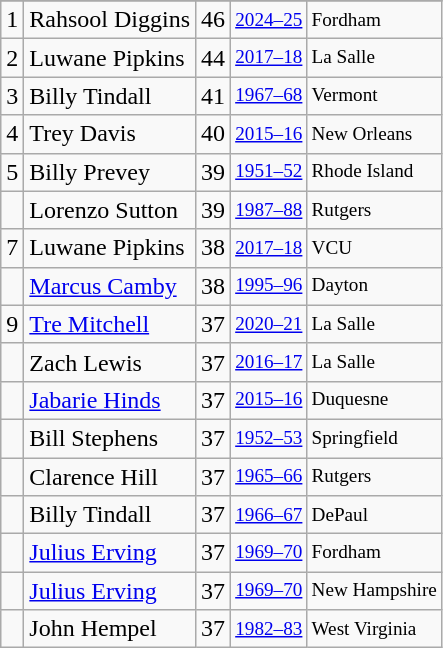<table class="wikitable">
<tr>
</tr>
<tr>
<td>1</td>
<td>Rahsool Diggins</td>
<td>46</td>
<td style="font-size:80%;"><a href='#'>2024–25</a></td>
<td style="font-size:80%;">Fordham</td>
</tr>
<tr>
<td>2</td>
<td>Luwane Pipkins</td>
<td>44</td>
<td style="font-size:80%;"><a href='#'>2017–18</a></td>
<td style="font-size:80%;">La Salle</td>
</tr>
<tr>
<td>3</td>
<td>Billy Tindall</td>
<td>41</td>
<td style="font-size:80%;"><a href='#'>1967–68</a></td>
<td style="font-size:80%;">Vermont</td>
</tr>
<tr>
<td>4</td>
<td>Trey Davis</td>
<td>40</td>
<td style="font-size:80%;"><a href='#'>2015–16</a></td>
<td style="font-size:80%;">New Orleans</td>
</tr>
<tr>
<td>5</td>
<td>Billy Prevey</td>
<td>39</td>
<td style="font-size:80%;"><a href='#'>1951–52</a></td>
<td style="font-size:80%;">Rhode Island</td>
</tr>
<tr>
<td></td>
<td>Lorenzo Sutton</td>
<td>39</td>
<td style="font-size:80%;"><a href='#'>1987–88</a></td>
<td style="font-size:80%;">Rutgers</td>
</tr>
<tr>
<td>7</td>
<td>Luwane Pipkins</td>
<td>38</td>
<td style="font-size:80%;"><a href='#'>2017–18</a></td>
<td style="font-size:80%;">VCU</td>
</tr>
<tr>
<td></td>
<td><a href='#'>Marcus Camby</a></td>
<td>38</td>
<td style="font-size:80%;"><a href='#'>1995–96</a></td>
<td style="font-size:80%;">Dayton</td>
</tr>
<tr>
<td>9</td>
<td><a href='#'>Tre Mitchell</a></td>
<td>37</td>
<td style="font-size:80%;"><a href='#'>2020–21</a></td>
<td style="font-size:80%;">La Salle</td>
</tr>
<tr>
<td></td>
<td>Zach Lewis</td>
<td>37</td>
<td style="font-size:80%;"><a href='#'>2016–17</a></td>
<td style="font-size:80%;">La Salle</td>
</tr>
<tr>
<td></td>
<td><a href='#'>Jabarie Hinds</a></td>
<td>37</td>
<td style="font-size:80%;"><a href='#'>2015–16</a></td>
<td style="font-size:80%;">Duquesne</td>
</tr>
<tr>
<td></td>
<td>Bill Stephens</td>
<td>37</td>
<td style="font-size:80%;"><a href='#'>1952–53</a></td>
<td style="font-size:80%;">Springfield</td>
</tr>
<tr>
<td></td>
<td>Clarence Hill</td>
<td>37</td>
<td style="font-size:80%;"><a href='#'>1965–66</a></td>
<td style="font-size:80%;">Rutgers</td>
</tr>
<tr>
<td></td>
<td>Billy Tindall</td>
<td>37</td>
<td style="font-size:80%;"><a href='#'>1966–67</a></td>
<td style="font-size:80%;">DePaul</td>
</tr>
<tr>
<td></td>
<td><a href='#'>Julius Erving</a></td>
<td>37</td>
<td style="font-size:80%;"><a href='#'>1969–70</a></td>
<td style="font-size:80%;">Fordham</td>
</tr>
<tr>
<td></td>
<td><a href='#'>Julius Erving</a></td>
<td>37</td>
<td style="font-size:80%;"><a href='#'>1969–70</a></td>
<td style="font-size:80%;">New Hampshire</td>
</tr>
<tr>
<td></td>
<td>John Hempel</td>
<td>37</td>
<td style="font-size:80%;"><a href='#'>1982–83</a></td>
<td style="font-size:80%;">West Virginia</td>
</tr>
</table>
